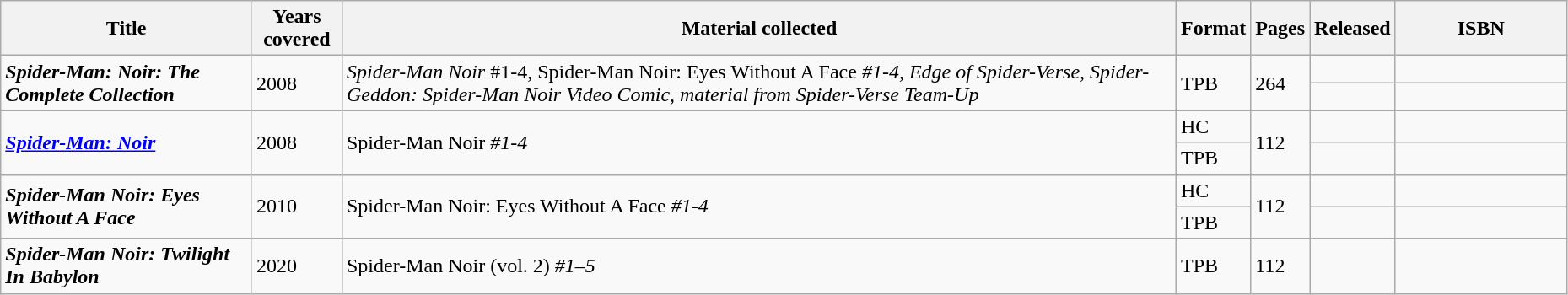<table class="wikitable sortable" width=98%>
<tr>
<th>Title</th>
<th style="width: 4em;">Years covered</th>
<th>Material collected</th>
<th>Format</th>
<th>Pages</th>
<th>Released</th>
<th class="unsortable" style="width: 8em;">ISBN</th>
</tr>
<tr>
<td rowspan=2><strong><em>Spider-Man: Noir: The Complete Collection</em></strong></td>
<td rowspan=2>2008</td>
<td rowspan=2><em>Spider-Man Noir</em> #1-4, Spider-Man Noir: Eyes Without A Face<em> #1-4, Edge of Spider-Verse, Spider-Geddon: Spider-Man Noir Video Comic, material from Spider-Verse Team-Up</td>
<td rowspan=2>TPB</td>
<td rowspan=2>264</td>
<td></td>
<td></td>
</tr>
<tr>
<td></td>
<td></td>
</tr>
<tr>
<td rowspan=2><strong><em><a href='#'>Spider-Man: Noir</a></em></strong></td>
<td rowspan=2>2008</td>
<td rowspan=2></em>Spider-Man Noir<em> #1-4</td>
<td>HC</td>
<td rowspan=2>112</td>
<td></td>
<td></td>
</tr>
<tr>
<td>TPB</td>
<td></td>
<td></td>
</tr>
<tr>
<td rowspan=2><strong><em>Spider-Man Noir: Eyes Without A Face</em></strong></td>
<td rowspan=2>2010</td>
<td rowspan=2></em>Spider-Man Noir: Eyes Without A Face<em> #1-4</td>
<td>HC</td>
<td rowspan=2>112</td>
<td></td>
<td></td>
</tr>
<tr>
<td>TPB</td>
<td></td>
<td></td>
</tr>
<tr>
<td><strong><em>Spider-Man Noir: Twilight In Babylon</em></strong></td>
<td>2020</td>
<td></em>Spider-Man Noir (vol. 2)<em> #1–5</td>
<td>TPB</td>
<td>112</td>
<td></td>
<td></td>
</tr>
</table>
